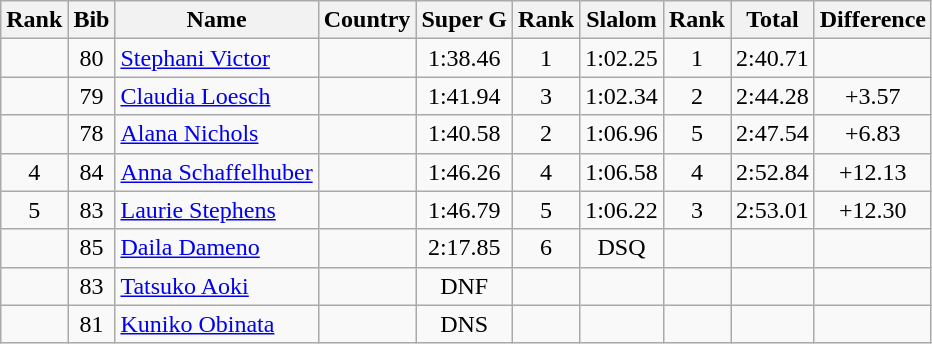<table class="wikitable sortable" style="text-align:center">
<tr>
<th>Rank</th>
<th>Bib</th>
<th>Name</th>
<th>Country</th>
<th>Super G</th>
<th>Rank</th>
<th>Slalom</th>
<th>Rank</th>
<th>Total</th>
<th>Difference</th>
</tr>
<tr>
<td></td>
<td>80</td>
<td align=left><a href='#'>Stephani Victor</a></td>
<td align=left></td>
<td>1:38.46</td>
<td>1</td>
<td>1:02.25</td>
<td>1</td>
<td>2:40.71</td>
<td></td>
</tr>
<tr>
<td></td>
<td>79</td>
<td align=left><a href='#'>Claudia Loesch</a></td>
<td align=left></td>
<td>1:41.94</td>
<td>3</td>
<td>1:02.34</td>
<td>2</td>
<td>2:44.28</td>
<td>+3.57</td>
</tr>
<tr>
<td></td>
<td>78</td>
<td align=left><a href='#'>Alana Nichols</a></td>
<td align=left></td>
<td>1:40.58</td>
<td>2</td>
<td>1:06.96</td>
<td>5</td>
<td>2:47.54</td>
<td>+6.83</td>
</tr>
<tr>
<td>4</td>
<td>84</td>
<td align=left><a href='#'>Anna Schaffelhuber</a></td>
<td align=left></td>
<td>1:46.26</td>
<td>4</td>
<td>1:06.58</td>
<td>4</td>
<td>2:52.84</td>
<td>+12.13</td>
</tr>
<tr>
<td>5</td>
<td>83</td>
<td align=left><a href='#'>Laurie Stephens</a></td>
<td align=left></td>
<td>1:46.79</td>
<td>5</td>
<td>1:06.22</td>
<td>3</td>
<td>2:53.01</td>
<td>+12.30</td>
</tr>
<tr>
<td></td>
<td>85</td>
<td align=left><a href='#'>Daila Dameno</a></td>
<td align=left></td>
<td>2:17.85</td>
<td>6</td>
<td>DSQ</td>
<td></td>
<td></td>
<td></td>
</tr>
<tr>
<td></td>
<td>83</td>
<td align=left><a href='#'>Tatsuko Aoki</a></td>
<td align=left></td>
<td>DNF</td>
<td></td>
<td></td>
<td></td>
<td></td>
<td></td>
</tr>
<tr>
<td></td>
<td>81</td>
<td align=left><a href='#'>Kuniko Obinata</a></td>
<td align=left></td>
<td>DNS</td>
<td></td>
<td></td>
<td></td>
<td></td>
<td></td>
</tr>
</table>
